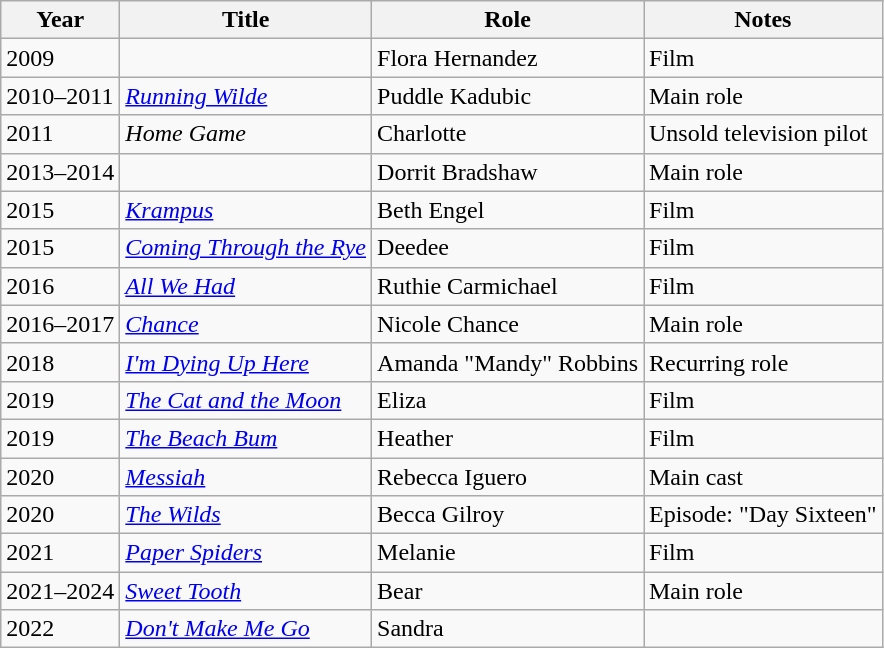<table class="wikitable sortable">
<tr>
<th>Year</th>
<th>Title</th>
<th>Role</th>
<th class="unsortable">Notes</th>
</tr>
<tr>
<td>2009</td>
<td><em></em></td>
<td>Flora Hernandez</td>
<td>Film</td>
</tr>
<tr>
<td>2010–2011</td>
<td><em><a href='#'>Running Wilde</a></em></td>
<td>Puddle Kadubic</td>
<td>Main role</td>
</tr>
<tr>
<td>2011</td>
<td><em>Home Game</em></td>
<td>Charlotte</td>
<td>Unsold television pilot</td>
</tr>
<tr>
<td>2013–2014</td>
<td><em></em></td>
<td>Dorrit Bradshaw</td>
<td>Main role</td>
</tr>
<tr>
<td>2015</td>
<td><em><a href='#'>Krampus</a></em></td>
<td>Beth Engel</td>
<td>Film</td>
</tr>
<tr>
<td>2015</td>
<td><em><a href='#'>Coming Through the Rye</a></em></td>
<td>Deedee</td>
<td>Film</td>
</tr>
<tr>
<td>2016</td>
<td><em><a href='#'>All We Had</a></em></td>
<td>Ruthie Carmichael</td>
<td>Film</td>
</tr>
<tr>
<td>2016–2017</td>
<td><em><a href='#'>Chance</a></em></td>
<td>Nicole Chance</td>
<td>Main role</td>
</tr>
<tr>
<td>2018</td>
<td><em><a href='#'>I'm Dying Up Here</a></em></td>
<td>Amanda "Mandy" Robbins</td>
<td>Recurring role</td>
</tr>
<tr>
<td>2019</td>
<td><em><a href='#'>The Cat and the Moon</a></em></td>
<td>Eliza</td>
<td>Film</td>
</tr>
<tr>
<td>2019</td>
<td><em><a href='#'>The Beach Bum</a></em></td>
<td>Heather</td>
<td>Film</td>
</tr>
<tr>
<td>2020</td>
<td><em><a href='#'>Messiah</a></em></td>
<td>Rebecca Iguero</td>
<td>Main cast</td>
</tr>
<tr>
<td>2020</td>
<td><em><a href='#'>The Wilds</a></em></td>
<td>Becca Gilroy</td>
<td>Episode: "Day Sixteen"</td>
</tr>
<tr>
<td>2021</td>
<td><em><a href='#'>Paper Spiders</a></em></td>
<td>Melanie</td>
<td>Film</td>
</tr>
<tr>
<td>2021–2024</td>
<td><em><a href='#'>Sweet Tooth</a></em></td>
<td>Bear</td>
<td>Main role</td>
</tr>
<tr>
<td>2022</td>
<td><em><a href='#'>Don't Make Me Go</a></em></td>
<td>Sandra</td>
<td></td>
</tr>
</table>
